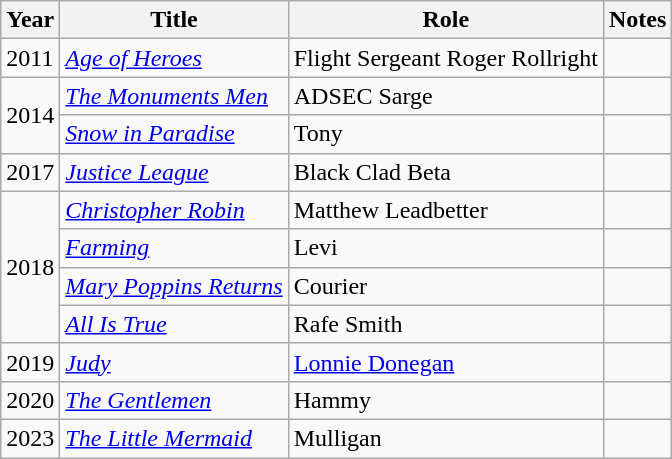<table class="wikitable sortable">
<tr>
<th>Year</th>
<th>Title</th>
<th>Role</th>
<th>Notes</th>
</tr>
<tr>
<td>2011</td>
<td><em><a href='#'>Age of Heroes</a></em></td>
<td>Flight Sergeant Roger Rollright</td>
<td></td>
</tr>
<tr>
<td rowspan=2>2014</td>
<td><em><a href='#'>The Monuments Men</a></em></td>
<td>ADSEC Sarge</td>
<td></td>
</tr>
<tr>
<td><em><a href='#'>Snow in Paradise</a></em></td>
<td>Tony</td>
<td></td>
</tr>
<tr>
<td>2017</td>
<td><em><a href='#'>Justice League</a></em></td>
<td>Black Clad Beta</td>
<td></td>
</tr>
<tr>
<td rowspan=4>2018</td>
<td><em><a href='#'>Christopher Robin</a></em></td>
<td>Matthew Leadbetter</td>
<td></td>
</tr>
<tr>
<td><em><a href='#'>Farming</a></em></td>
<td>Levi</td>
<td></td>
</tr>
<tr>
<td><em><a href='#'>Mary Poppins Returns</a></em></td>
<td>Courier</td>
<td></td>
</tr>
<tr>
<td><em><a href='#'>All Is True</a></em></td>
<td>Rafe Smith</td>
<td></td>
</tr>
<tr>
<td>2019</td>
<td><em><a href='#'>Judy</a></em></td>
<td><a href='#'>Lonnie Donegan</a></td>
<td></td>
</tr>
<tr>
<td>2020</td>
<td><em><a href='#'>The Gentlemen</a></em></td>
<td>Hammy</td>
<td></td>
</tr>
<tr>
<td>2023</td>
<td><em><a href='#'>The Little Mermaid</a></em></td>
<td>Mulligan</td>
<td></td>
</tr>
</table>
